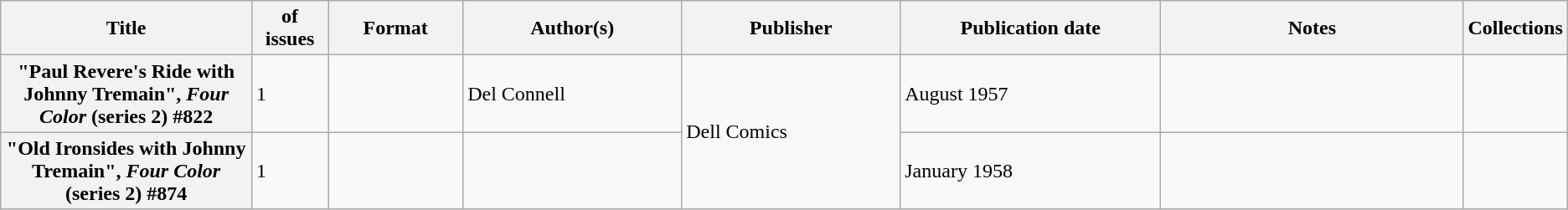<table class="wikitable">
<tr>
<th>Title</th>
<th style="width:40pt"> of issues</th>
<th style="width:75pt">Format</th>
<th style="width:125pt">Author(s)</th>
<th style="width:125pt">Publisher</th>
<th style="width:150pt">Publication date</th>
<th style="width:175pt">Notes</th>
<th>Collections</th>
</tr>
<tr>
<th>"Paul Revere's Ride with Johnny Tremain", <em>Four Color</em> (series 2) #822</th>
<td>1</td>
<td></td>
<td>Del Connell</td>
<td rowspan="2">Dell Comics</td>
<td>August 1957</td>
<td></td>
<td></td>
</tr>
<tr>
<th>"Old Ironsides with Johnny Tremain", <em>Four Color</em> (series 2) #874</th>
<td>1</td>
<td></td>
<td></td>
<td>January 1958</td>
<td></td>
<td></td>
</tr>
</table>
